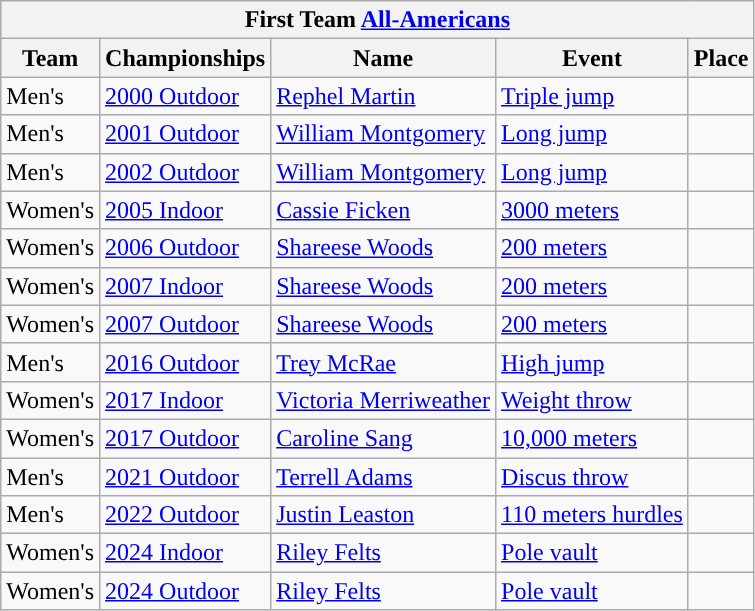<table class="wikitable sortable">
<tr>
<th colspan="5">First Team <a href='#'>All-Americans</a></th>
</tr>
<tr>
<th scope="col">Team</th>
<th scope="col">Championships</th>
<th scope="col">Name</th>
<th scope="col">Event</th>
<th scope="col">Place</th>
</tr>
<tr>
<td>Men's</td>
<td><a href='#'>2000 Outdoor</a></td>
<td><a href='#'>Rephel Martin</a></td>
<td><a href='#'>Triple jump</a></td>
<td></td>
</tr>
<tr>
<td>Men's</td>
<td><a href='#'>2001 Outdoor</a></td>
<td><a href='#'>William Montgomery</a></td>
<td><a href='#'>Long jump</a></td>
<td></td>
</tr>
<tr>
<td>Men's</td>
<td><a href='#'>2002 Outdoor</a></td>
<td><a href='#'>William Montgomery</a></td>
<td><a href='#'>Long jump</a></td>
<td></td>
</tr>
<tr>
<td>Women's</td>
<td><a href='#'>2005 Indoor</a></td>
<td><a href='#'>Cassie Ficken</a></td>
<td><a href='#'>3000 meters</a></td>
<td></td>
</tr>
<tr>
<td>Women's</td>
<td><a href='#'>2006 Outdoor</a></td>
<td><a href='#'>Shareese Woods</a></td>
<td><a href='#'>200 meters</a></td>
<td></td>
</tr>
<tr>
<td>Women's</td>
<td><a href='#'>2007 Indoor</a></td>
<td><a href='#'>Shareese Woods</a></td>
<td><a href='#'>200 meters</a></td>
<td></td>
</tr>
<tr>
<td>Women's</td>
<td><a href='#'>2007 Outdoor</a></td>
<td><a href='#'>Shareese Woods</a></td>
<td><a href='#'>200 meters</a></td>
<td></td>
</tr>
<tr>
<td>Men's</td>
<td><a href='#'>2016 Outdoor</a></td>
<td><a href='#'>Trey McRae</a></td>
<td><a href='#'>High jump</a></td>
<td></td>
</tr>
<tr>
<td>Women's</td>
<td><a href='#'>2017 Indoor</a></td>
<td><a href='#'>Victoria Merriweather</a></td>
<td><a href='#'>Weight throw</a></td>
<td></td>
</tr>
<tr>
<td>Women's</td>
<td><a href='#'>2017 Outdoor</a></td>
<td><a href='#'>Caroline Sang</a></td>
<td><a href='#'>10,000 meters</a></td>
<td></td>
</tr>
<tr>
<td>Men's</td>
<td><a href='#'>2021 Outdoor</a></td>
<td><a href='#'>Terrell Adams</a></td>
<td><a href='#'>Discus throw</a></td>
<td></td>
</tr>
<tr>
<td>Men's</td>
<td><a href='#'>2022 Outdoor</a></td>
<td><a href='#'>Justin Leaston</a></td>
<td><a href='#'>110 meters hurdles</a></td>
<td></td>
</tr>
<tr>
<td>Women's</td>
<td><a href='#'>2024 Indoor</a></td>
<td><a href='#'>Riley Felts</a></td>
<td><a href='#'>Pole vault</a></td>
<td></td>
</tr>
<tr>
<td>Women's</td>
<td><a href='#'>2024 Outdoor</a></td>
<td><a href='#'>Riley Felts</a></td>
<td><a href='#'>Pole vault</a></td>
<td></td>
</tr>
</table>
